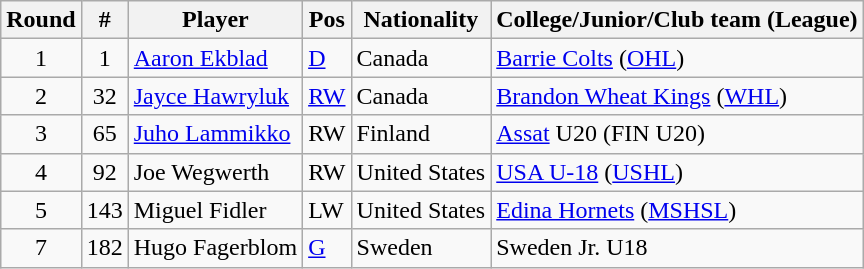<table class="wikitable">
<tr>
<th>Round</th>
<th>#</th>
<th>Player</th>
<th>Pos</th>
<th>Nationality</th>
<th>College/Junior/Club team (League)</th>
</tr>
<tr>
<td align=center>1</td>
<td align=center>1</td>
<td><a href='#'>Aaron Ekblad</a></td>
<td><a href='#'>D</a></td>
<td> Canada</td>
<td><a href='#'>Barrie Colts</a> (<a href='#'>OHL</a>)</td>
</tr>
<tr>
<td align=center>2</td>
<td align=center>32</td>
<td><a href='#'>Jayce Hawryluk</a></td>
<td><a href='#'>RW</a></td>
<td> Canada</td>
<td><a href='#'>Brandon Wheat Kings</a> (<a href='#'>WHL</a>)</td>
</tr>
<tr>
<td align=center>3</td>
<td align=center>65</td>
<td><a href='#'>Juho Lammikko</a></td>
<td>RW</td>
<td> Finland</td>
<td><a href='#'>Assat</a> U20 (FIN U20)</td>
</tr>
<tr>
<td align=center>4</td>
<td align=center>92</td>
<td>Joe Wegwerth</td>
<td>RW</td>
<td> United States</td>
<td><a href='#'>USA U-18</a> (<a href='#'>USHL</a>)</td>
</tr>
<tr>
<td align=center>5</td>
<td align=center>143</td>
<td>Miguel Fidler</td>
<td>LW</td>
<td> United States</td>
<td><a href='#'>Edina Hornets</a> (<a href='#'>MSHSL</a>)</td>
</tr>
<tr>
<td align=center>7</td>
<td align=center>182</td>
<td>Hugo Fagerblom</td>
<td><a href='#'>G</a></td>
<td> Sweden</td>
<td>Sweden Jr. U18</td>
</tr>
</table>
